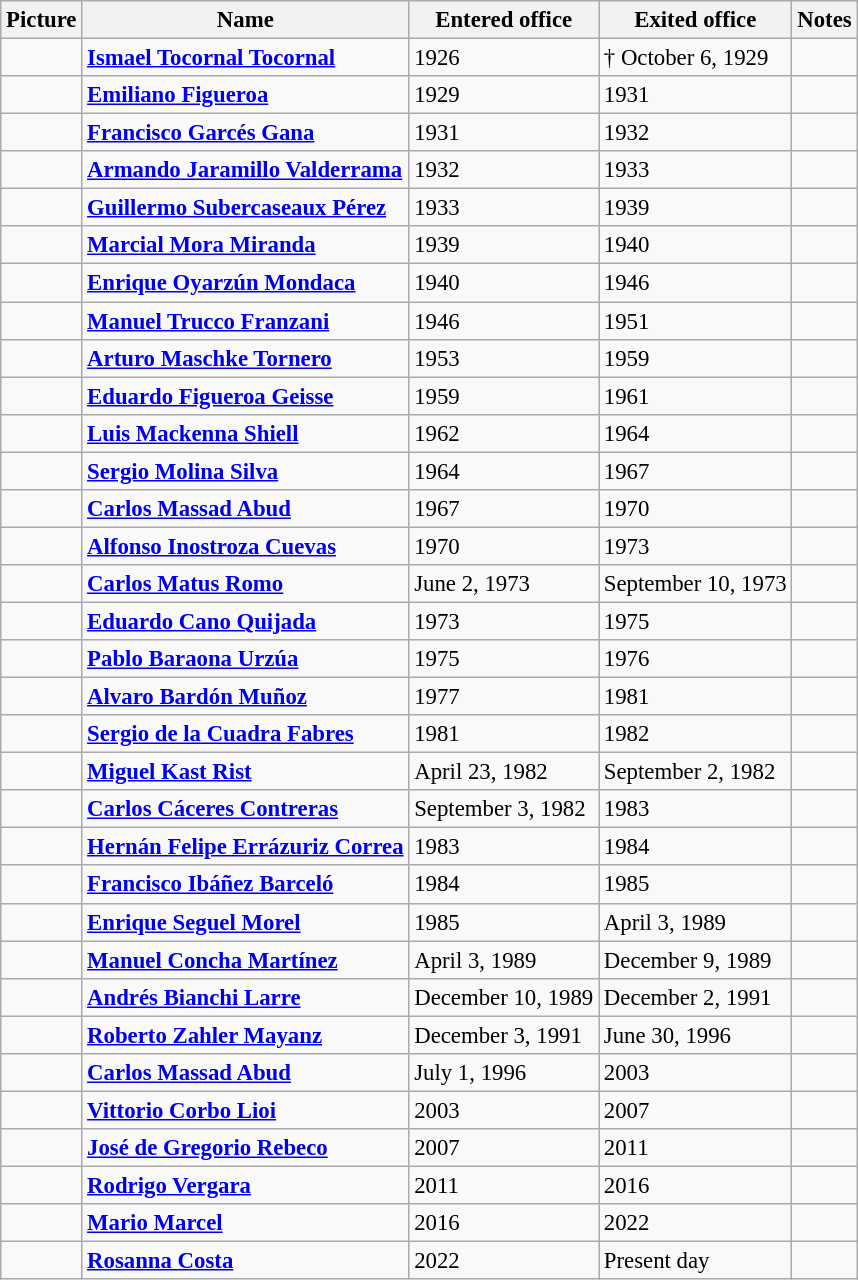<table class="wikitable" style="font-size:95%;">
<tr>
<th>Picture</th>
<th>Name</th>
<th>Entered office</th>
<th>Exited office</th>
<th>Notes</th>
</tr>
<tr>
<td></td>
<td><strong><a href='#'>Ismael Tocornal Tocornal</a></strong></td>
<td>1926</td>
<td>† October 6, 1929</td>
<td></td>
</tr>
<tr>
<td></td>
<td><strong><a href='#'>Emiliano Figueroa</a></strong></td>
<td>1929</td>
<td>1931</td>
<td></td>
</tr>
<tr>
<td></td>
<td><strong><a href='#'>Francisco Garcés Gana</a></strong></td>
<td>1931</td>
<td>1932</td>
<td></td>
</tr>
<tr>
<td></td>
<td><strong><a href='#'>Armando Jaramillo Valderrama</a></strong></td>
<td>1932</td>
<td>1933</td>
<td></td>
</tr>
<tr>
<td></td>
<td><strong><a href='#'>Guillermo Subercaseaux Pérez</a></strong></td>
<td>1933</td>
<td>1939</td>
<td></td>
</tr>
<tr>
<td></td>
<td><strong><a href='#'>Marcial Mora Miranda</a></strong></td>
<td>1939</td>
<td>1940</td>
<td></td>
</tr>
<tr>
<td></td>
<td><strong><a href='#'>Enrique Oyarzún Mondaca</a></strong></td>
<td>1940</td>
<td>1946</td>
<td></td>
</tr>
<tr>
<td></td>
<td><strong><a href='#'>Manuel Trucco Franzani</a></strong></td>
<td>1946</td>
<td>1951</td>
<td></td>
</tr>
<tr>
<td></td>
<td><strong><a href='#'>Arturo Maschke Tornero</a></strong></td>
<td>1953</td>
<td>1959</td>
<td></td>
</tr>
<tr>
<td></td>
<td><strong><a href='#'>Eduardo Figueroa Geisse</a></strong></td>
<td>1959</td>
<td>1961</td>
<td></td>
</tr>
<tr>
<td></td>
<td><strong><a href='#'>Luis Mackenna Shiell</a></strong></td>
<td>1962</td>
<td>1964</td>
<td></td>
</tr>
<tr>
<td></td>
<td><strong><a href='#'>Sergio Molina Silva</a></strong></td>
<td>1964</td>
<td>1967</td>
<td></td>
</tr>
<tr>
<td></td>
<td><strong><a href='#'>Carlos Massad Abud</a></strong></td>
<td>1967</td>
<td>1970</td>
<td></td>
</tr>
<tr>
<td></td>
<td><strong><a href='#'>Alfonso Inostroza Cuevas</a></strong></td>
<td>1970</td>
<td>1973</td>
<td></td>
</tr>
<tr>
<td></td>
<td><strong><a href='#'>Carlos Matus Romo</a></strong></td>
<td>June 2, 1973</td>
<td>September 10, 1973</td>
<td></td>
</tr>
<tr>
<td></td>
<td><strong><a href='#'>Eduardo Cano Quijada</a></strong></td>
<td>1973</td>
<td>1975</td>
<td></td>
</tr>
<tr>
<td></td>
<td><strong><a href='#'>Pablo Baraona Urzúa</a></strong></td>
<td>1975</td>
<td>1976</td>
<td></td>
</tr>
<tr>
<td></td>
<td><strong><a href='#'>Alvaro Bardón Muñoz</a></strong></td>
<td>1977</td>
<td>1981</td>
<td></td>
</tr>
<tr>
<td></td>
<td><strong><a href='#'>Sergio de la Cuadra Fabres</a></strong></td>
<td>1981</td>
<td>1982</td>
<td></td>
</tr>
<tr>
<td></td>
<td><strong><a href='#'>Miguel Kast Rist</a></strong></td>
<td>April 23, 1982</td>
<td>September 2, 1982</td>
<td></td>
</tr>
<tr>
<td></td>
<td><strong><a href='#'>Carlos Cáceres Contreras</a></strong></td>
<td>September 3, 1982</td>
<td>1983</td>
<td></td>
</tr>
<tr>
<td></td>
<td><strong><a href='#'>Hernán Felipe Errázuriz Correa</a></strong></td>
<td>1983</td>
<td>1984</td>
<td></td>
</tr>
<tr>
<td></td>
<td><strong><a href='#'>Francisco Ibáñez Barceló</a></strong></td>
<td>1984</td>
<td>1985</td>
<td></td>
</tr>
<tr>
<td></td>
<td><strong><a href='#'>Enrique Seguel Morel</a></strong></td>
<td>1985</td>
<td>April 3, 1989</td>
<td></td>
</tr>
<tr>
<td></td>
<td><strong><a href='#'>Manuel Concha Martínez</a></strong></td>
<td>April 3, 1989</td>
<td>December 9, 1989</td>
<td></td>
</tr>
<tr>
<td></td>
<td><strong><a href='#'>Andrés Bianchi Larre</a></strong></td>
<td>December 10, 1989</td>
<td>December 2, 1991</td>
<td></td>
</tr>
<tr>
<td></td>
<td><strong><a href='#'>Roberto Zahler Mayanz</a></strong></td>
<td>December 3, 1991</td>
<td>June 30, 1996</td>
<td></td>
</tr>
<tr>
<td></td>
<td><strong><a href='#'>Carlos Massad Abud</a></strong></td>
<td>July 1, 1996</td>
<td>2003</td>
<td></td>
</tr>
<tr>
<td></td>
<td><strong><a href='#'>Vittorio Corbo Lioi</a></strong></td>
<td>2003</td>
<td>2007</td>
<td></td>
</tr>
<tr>
<td></td>
<td><strong><a href='#'>José de Gregorio Rebeco</a></strong></td>
<td>2007</td>
<td>2011</td>
<td></td>
</tr>
<tr>
<td></td>
<td><strong><a href='#'>Rodrigo Vergara</a></strong></td>
<td>2011</td>
<td>2016</td>
<td></td>
</tr>
<tr>
<td></td>
<td><strong><a href='#'>Mario Marcel</a></strong></td>
<td>2016</td>
<td>2022</td>
<td></td>
</tr>
<tr>
<td></td>
<td><strong><a href='#'>Rosanna Costa</a></strong></td>
<td>2022</td>
<td>Present day</td>
<td></td>
</tr>
</table>
